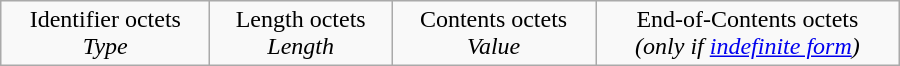<table class="wikitable" style="text-align:center; width:600px;">
<tr>
<td>Identifier octets<br><em>Type</em></td>
<td>Length octets<br><em>Length</em></td>
<td>Contents octets<br><em>Value</em></td>
<td>End-of-Contents octets<br><em>(only if <a href='#'>indefinite form</a>)</em></td>
</tr>
</table>
